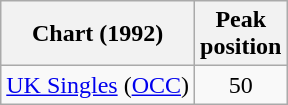<table class="wikitable">
<tr>
<th>Chart (1992)</th>
<th>Peak<br>position</th>
</tr>
<tr>
<td><a href='#'>UK Singles</a> (<a href='#'>OCC</a>)</td>
<td align="center">50</td>
</tr>
</table>
